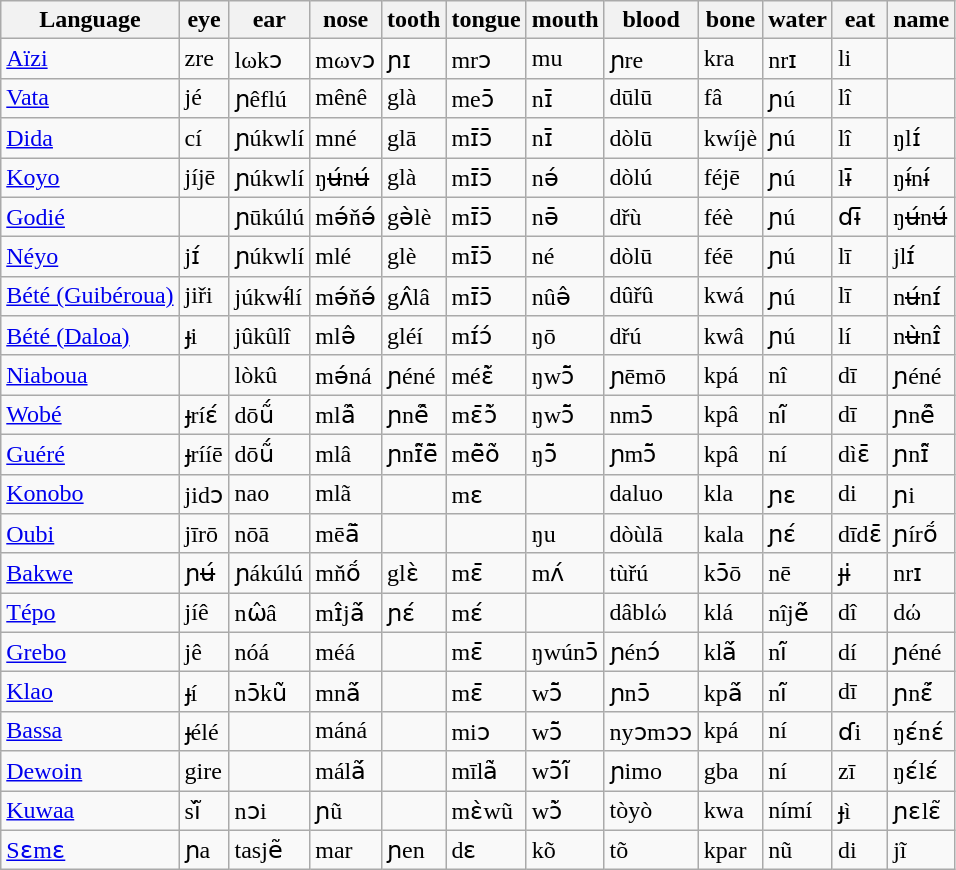<table class="wikitable sortable">
<tr>
<th>Language</th>
<th>eye</th>
<th>ear</th>
<th>nose</th>
<th>tooth</th>
<th>tongue</th>
<th>mouth</th>
<th>blood</th>
<th>bone</th>
<th>water</th>
<th>eat</th>
<th>name</th>
</tr>
<tr>
<td><a href='#'>Aïzi</a></td>
<td>zre</td>
<td>lωkɔ</td>
<td>mωvɔ</td>
<td>ɲɪ</td>
<td>mrɔ</td>
<td>mu</td>
<td>ɲre</td>
<td>kra</td>
<td>nrɪ</td>
<td>li</td>
<td></td>
</tr>
<tr>
<td><a href='#'>Vata</a></td>
<td>jé</td>
<td>ɲêflú</td>
<td>mênê</td>
<td>glà</td>
<td>meɔ̄</td>
<td>nɪ̄</td>
<td>dūlū</td>
<td>fâ</td>
<td>ɲú</td>
<td>lî</td>
<td></td>
</tr>
<tr>
<td><a href='#'>Dida</a></td>
<td>cí</td>
<td>ɲúkwlí</td>
<td>mné</td>
<td>glā</td>
<td>mɪ̄ɔ̄</td>
<td>nɪ̄</td>
<td>dòlū</td>
<td>kwíjè</td>
<td>ɲú</td>
<td>lî</td>
<td>ŋlɪ́</td>
</tr>
<tr>
<td><a href='#'>Koyo</a></td>
<td>jíjē</td>
<td>ɲúkwlí</td>
<td>ŋʉ́nʉ́</td>
<td>glà</td>
<td>mɪ̄ɔ̄</td>
<td>nə́</td>
<td>dòlú</td>
<td>féjē</td>
<td>ɲú</td>
<td>lɨ̄</td>
<td>ŋɨ́nɨ́</td>
</tr>
<tr>
<td><a href='#'>Godié</a></td>
<td></td>
<td>ɲūkúlú</td>
<td>mə́ňə́</td>
<td>gə̀lè</td>
<td>mɪ̄ɔ̄</td>
<td>nə̄</td>
<td>dřù</td>
<td>féè</td>
<td>ɲú</td>
<td>ɗɨ̄</td>
<td>ŋʉ́nʉ́</td>
</tr>
<tr>
<td><a href='#'>Néyo</a></td>
<td>jɪ́</td>
<td>ɲúkwlí</td>
<td>mlé</td>
<td>glè</td>
<td>mɪ̄ɔ̄</td>
<td>né</td>
<td>dòlū</td>
<td>féē</td>
<td>ɲú</td>
<td>lī</td>
<td>jlɪ́</td>
</tr>
<tr>
<td><a href='#'>Bété (Guibéroua)</a></td>
<td>jiři</td>
<td>júkwɨ́lí</td>
<td>mə́ňə́</td>
<td>gʌ̂lâ</td>
<td>mɪ̄ɔ̄</td>
<td>nûə̂</td>
<td>dûřû</td>
<td>kwá</td>
<td>ɲú</td>
<td>lī</td>
<td>nʉ́nɪ́</td>
</tr>
<tr>
<td><a href='#'>Bété (Daloa)</a></td>
<td>ɟi</td>
<td>jûkûlî</td>
<td>mlə̂</td>
<td>gléí</td>
<td>mɪ́ɔ́</td>
<td>ŋō</td>
<td>dřú</td>
<td>kwâ</td>
<td>ɲú</td>
<td>lí</td>
<td>nʉ̀nɪ̂</td>
</tr>
<tr>
<td><a href='#'>Niaboua</a></td>
<td></td>
<td>lòkû</td>
<td>mə́ná</td>
<td>ɲéné</td>
<td>méɛ̃̀</td>
<td>ŋwɔ̃̄</td>
<td>ɲēmō</td>
<td>kpá</td>
<td>nî</td>
<td>dī</td>
<td>ɲéné</td>
</tr>
<tr>
<td><a href='#'>Wobé</a></td>
<td>ɟríɛ́</td>
<td>dōṹ</td>
<td>mlã̂</td>
<td>ɲnẽ̂</td>
<td>mɛ̄ɔ̃̀</td>
<td>ŋwɔ̃̄</td>
<td>nmɔ̄</td>
<td>kpâ</td>
<td>nĩ́</td>
<td>dī</td>
<td>ɲnẽ̂</td>
</tr>
<tr>
<td><a href='#'>Guéré</a></td>
<td>ɟrííē</td>
<td>dōṹ</td>
<td>mlâ</td>
<td>ɲnɪ̃̂ẽ̄</td>
<td>mẽ̄õ̀</td>
<td>ŋɔ̃̄</td>
<td>ɲmɔ̃̄</td>
<td>kpâ</td>
<td>ní</td>
<td>dìɛ̄</td>
<td>ɲnɪ̃̂</td>
</tr>
<tr>
<td><a href='#'>Konobo</a></td>
<td>jidɔ</td>
<td>nao</td>
<td>mlã</td>
<td></td>
<td>mɛ</td>
<td></td>
<td>daluo</td>
<td>kla</td>
<td>ɲɛ</td>
<td>di</td>
<td>ɲi</td>
</tr>
<tr>
<td><a href='#'>Oubi</a></td>
<td>jīrō</td>
<td>nōā</td>
<td>mēã̄</td>
<td></td>
<td></td>
<td>ŋu</td>
<td>dòùlā</td>
<td>kala</td>
<td>ɲɛ́</td>
<td>dīdɛ̄</td>
<td>ɲírṍ</td>
</tr>
<tr>
<td><a href='#'>Bakwe</a></td>
<td>ɲʉ́</td>
<td>ɲákúlú</td>
<td>mňṍ</td>
<td>glɛ̀</td>
<td>mɛ̄</td>
<td>mʌ́</td>
<td>tùřú</td>
<td>kɔ̄ō</td>
<td>nē</td>
<td>ɟɨ</td>
<td>nrɪ</td>
</tr>
<tr>
<td><a href='#'>Tépo</a></td>
<td>jíê</td>
<td>nω̂â</td>
<td>mɪ̂jã́</td>
<td>ɲɛ́</td>
<td>mɛ́</td>
<td></td>
<td>dâblώ</td>
<td>klá</td>
<td>nîjẽ́</td>
<td>dî</td>
<td>dώ</td>
</tr>
<tr>
<td><a href='#'>Grebo</a></td>
<td>jê</td>
<td>nóá</td>
<td>méá</td>
<td></td>
<td>mɛ̄</td>
<td>ŋwúnɔ̄</td>
<td>ɲénɔ́</td>
<td>klã́</td>
<td>nĩ́</td>
<td>dí</td>
<td>ɲéné</td>
</tr>
<tr>
<td><a href='#'>Klao</a></td>
<td>ɟí</td>
<td>nɔ̄kũ̀</td>
<td>mnã́</td>
<td></td>
<td>mɛ̄</td>
<td>wɔ̃̄</td>
<td>ɲnɔ̄</td>
<td>kpã́</td>
<td>nĩ́</td>
<td>dī</td>
<td>ɲnɛ̃́</td>
</tr>
<tr>
<td><a href='#'>Bassa</a></td>
<td>ɟélé</td>
<td></td>
<td>máná</td>
<td></td>
<td>miɔ</td>
<td>wɔ̃̄</td>
<td>nyɔmɔɔ</td>
<td>kpá</td>
<td>ní</td>
<td>ɗi</td>
<td>ŋɛ́nɛ́</td>
</tr>
<tr>
<td><a href='#'>Dewoin</a></td>
<td>gire</td>
<td></td>
<td>málã́</td>
<td></td>
<td>mīlã̀</td>
<td>wɔ̃̄ĩ́</td>
<td>ɲimo</td>
<td>gba</td>
<td>ní</td>
<td>zī</td>
<td>ŋɛ́lɛ́</td>
</tr>
<tr>
<td><a href='#'>Kuwaa</a></td>
<td>sĩ̌</td>
<td>nɔi</td>
<td>ɲũ</td>
<td></td>
<td>mɛ̀wũ</td>
<td>wɔ̃̀</td>
<td>tòyò</td>
<td>kwa</td>
<td>nímí</td>
<td>ɟì</td>
<td>ɲɛlɛ̃</td>
</tr>
<tr>
<td><a href='#'>Sɛmɛ</a></td>
<td>ɲa</td>
<td>tasjẽ</td>
<td>mar</td>
<td>ɲen</td>
<td>dɛ</td>
<td>kõ</td>
<td>tõ</td>
<td>kpar</td>
<td>nũ</td>
<td>di</td>
<td>jĩ</td>
</tr>
</table>
